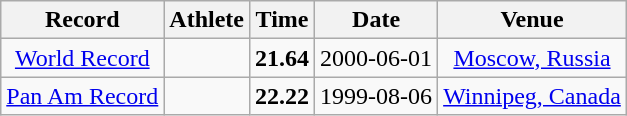<table class="wikitable" style="text-align:center;">
<tr>
<th>Record</th>
<th>Athlete</th>
<th>Time</th>
<th>Date</th>
<th>Venue</th>
</tr>
<tr>
<td><a href='#'>World Record</a></td>
<td></td>
<td><strong>21.64</strong></td>
<td>2000-06-01</td>
<td> <a href='#'>Moscow, Russia</a></td>
</tr>
<tr>
<td><a href='#'>Pan Am Record</a></td>
<td></td>
<td><strong>22.22</strong></td>
<td>1999-08-06</td>
<td> <a href='#'>Winnipeg, Canada</a></td>
</tr>
</table>
